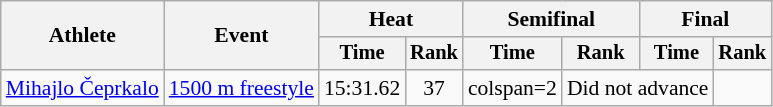<table class=wikitable style="font-size:90%">
<tr>
<th rowspan="2">Athlete</th>
<th rowspan="2">Event</th>
<th colspan="2">Heat</th>
<th colspan="2">Semifinal</th>
<th colspan="2">Final</th>
</tr>
<tr style="font-size:95%">
<th>Time</th>
<th>Rank</th>
<th>Time</th>
<th>Rank</th>
<th>Time</th>
<th>Rank</th>
</tr>
<tr align=center>
<td align=left><a href='#'>Mihajlo Čeprkalo</a></td>
<td align=left><a href='#'>1500 m freestyle</a></td>
<td>15:31.62</td>
<td>37</td>
<td>colspan=2 </td>
<td colspan=2>Did not advance</td>
</tr>
</table>
